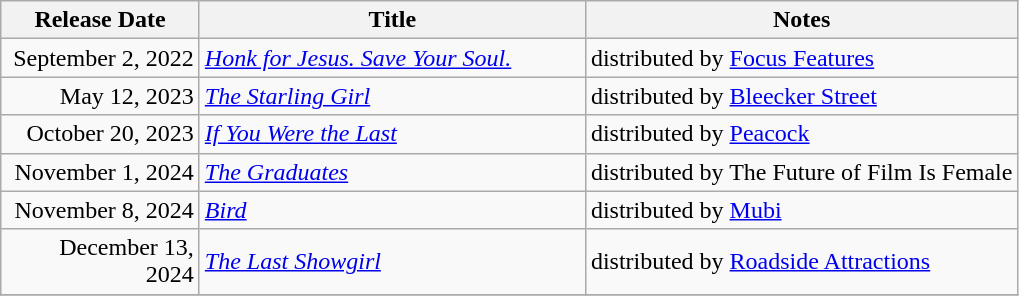<table class="wikitable sortable">
<tr>
<th style="width:125px;">Release Date</th>
<th style="width:250px;">Title</th>
<th>Notes</th>
</tr>
<tr>
<td style="text-align:right;">September 2, 2022</td>
<td><em><a href='#'>Honk for Jesus. Save Your Soul.</a></em></td>
<td>distributed by <a href='#'>Focus Features</a></td>
</tr>
<tr>
<td style="text-align:right;">May 12, 2023</td>
<td><em><a href='#'>The Starling Girl</a></em></td>
<td>distributed by <a href='#'>Bleecker Street</a></td>
</tr>
<tr>
<td style="text-align:right;">October 20, 2023</td>
<td><em><a href='#'>If You Were the Last</a></em></td>
<td>distributed by <a href='#'>Peacock</a></td>
</tr>
<tr>
<td style="text-align:right;">November 1, 2024</td>
<td><em><a href='#'>The Graduates</a></em></td>
<td>distributed by The Future of Film Is Female</td>
</tr>
<tr>
<td style="text-align:right;">November 8, 2024</td>
<td><em><a href='#'>Bird</a></em></td>
<td>distributed by <a href='#'>Mubi</a></td>
</tr>
<tr>
<td style="text-align:right;">December 13, 2024</td>
<td><em><a href='#'>The Last Showgirl</a></em></td>
<td>distributed by <a href='#'>Roadside Attractions</a></td>
</tr>
<tr>
</tr>
</table>
